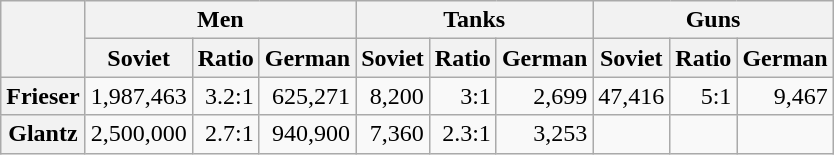<table class="wikitable">
<tr>
<th rowspan="2"></th>
<th colspan="3">Men</th>
<th colspan="3">Tanks</th>
<th colspan="3">Guns</th>
</tr>
<tr>
<th>Soviet</th>
<th>Ratio</th>
<th>German</th>
<th>Soviet</th>
<th>Ratio</th>
<th>German</th>
<th>Soviet</th>
<th>Ratio</th>
<th>German</th>
</tr>
<tr>
<th>Frieser</th>
<td style="text-align: right;">1,987,463</td>
<td style="text-align: right;">3.2:1</td>
<td style="text-align: right;">625,271</td>
<td style="text-align: right;">8,200</td>
<td style="text-align: right;">3:1</td>
<td style="text-align: right;">2,699</td>
<td style="text-align: right;">47,416</td>
<td style="text-align: right;">5:1</td>
<td style="text-align: right;">9,467</td>
</tr>
<tr>
<th>Glantz</th>
<td style="text-align: right;">2,500,000</td>
<td style="text-align: right;">2.7:1</td>
<td style="text-align: right;">940,900</td>
<td style="text-align: right;">7,360</td>
<td style="text-align: right;">2.3:1</td>
<td style="text-align: right;">3,253</td>
<td style="text-align: right;"></td>
<td style="text-align: right;"></td>
<td style="text-align: right;"></td>
</tr>
</table>
